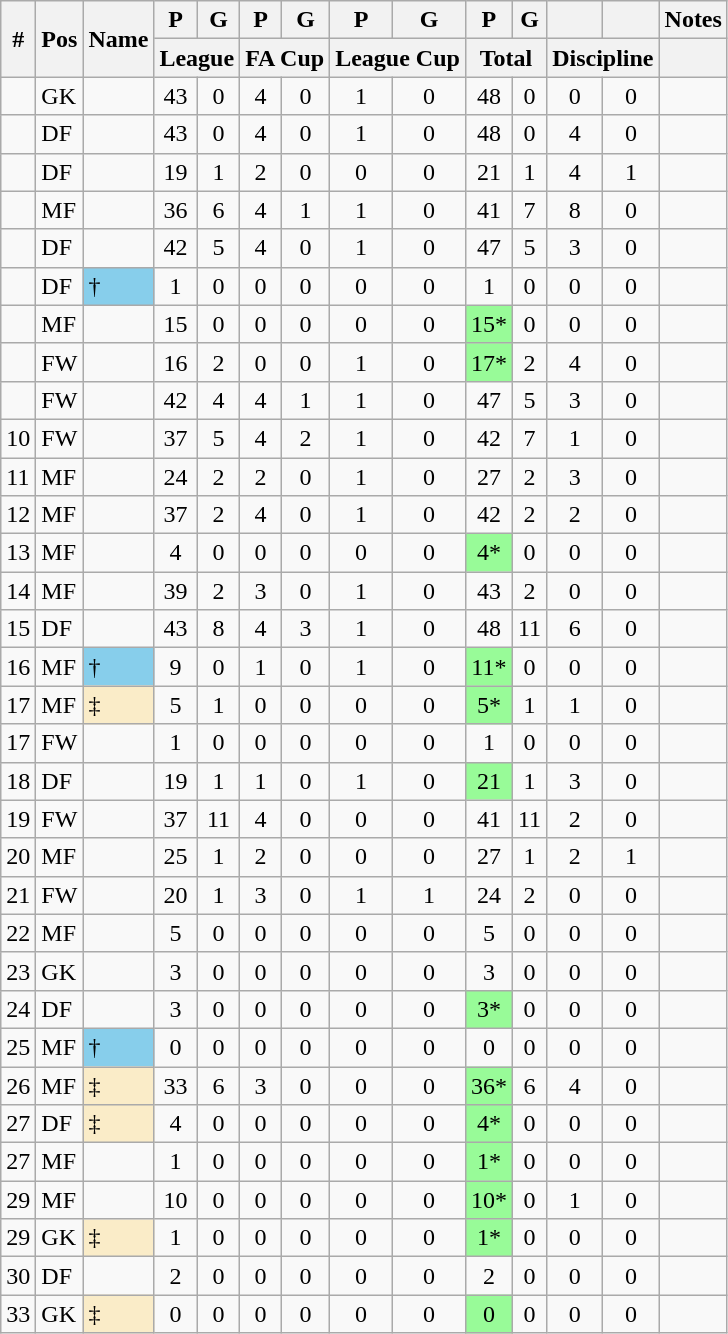<table class="wikitable sortable" style="text-align:center">
<tr>
<th rowspan="2">#</th>
<th rowspan="2">Pos</th>
<th rowspan="2">Name</th>
<th>P</th>
<th>G</th>
<th>P</th>
<th>G</th>
<th>P</th>
<th>G</th>
<th>P</th>
<th>G</th>
<th></th>
<th></th>
<th class="unsortable">Notes</th>
</tr>
<tr class="unsortable">
<th colspan="2">League</th>
<th colspan="2">FA Cup</th>
<th colspan="2">League Cup</th>
<th colspan="2">Total</th>
<th colspan="2">Discipline</th>
<th></th>
</tr>
<tr>
<td align="left"></td>
<td align="left">GK</td>
<td align="left"></td>
<td>43</td>
<td>0</td>
<td>4</td>
<td>0</td>
<td>1</td>
<td>0</td>
<td>48</td>
<td>0</td>
<td>0</td>
<td>0</td>
<td></td>
</tr>
<tr>
<td align="left"></td>
<td align="left">DF</td>
<td align="left"></td>
<td>43</td>
<td>0</td>
<td>4</td>
<td>0</td>
<td>1</td>
<td>0</td>
<td>48</td>
<td>0</td>
<td>4</td>
<td>0</td>
<td></td>
</tr>
<tr>
<td align="left"></td>
<td align="left">DF</td>
<td align="left"></td>
<td>19</td>
<td>1</td>
<td>2</td>
<td>0</td>
<td>0</td>
<td>0</td>
<td>21</td>
<td>1</td>
<td>4</td>
<td>1</td>
<td></td>
</tr>
<tr>
<td align="left"></td>
<td align="left">MF</td>
<td align="left"></td>
<td>36</td>
<td>6</td>
<td>4</td>
<td>1</td>
<td>1</td>
<td>0</td>
<td>41</td>
<td>7</td>
<td>8</td>
<td>0</td>
<td></td>
</tr>
<tr>
<td align="left"></td>
<td align="left">DF</td>
<td align="left"></td>
<td>42</td>
<td>5</td>
<td>4</td>
<td>0</td>
<td>1</td>
<td>0</td>
<td>47</td>
<td>5</td>
<td>3</td>
<td>0</td>
<td></td>
</tr>
<tr>
<td align="left"></td>
<td align="left">DF</td>
<td style="background:skyBlue; text-align:left;">†</td>
<td>1</td>
<td>0</td>
<td>0</td>
<td>0</td>
<td>0</td>
<td>0</td>
<td>1</td>
<td>0</td>
<td>0</td>
<td>0</td>
<td></td>
</tr>
<tr>
<td align="left"></td>
<td align="left">MF</td>
<td align="left"></td>
<td>15</td>
<td>0</td>
<td>0</td>
<td>0</td>
<td>0</td>
<td>0</td>
<td style="background:#98FB98">15*</td>
<td>0</td>
<td>0</td>
<td>0</td>
<td></td>
</tr>
<tr>
<td align="left"></td>
<td align="left">FW</td>
<td align="left"></td>
<td>16</td>
<td>2</td>
<td>0</td>
<td>0</td>
<td>1</td>
<td>0</td>
<td style="background:#98FB98">17*</td>
<td>2</td>
<td>4</td>
<td>0</td>
<td></td>
</tr>
<tr>
<td align="left"></td>
<td align="left">FW</td>
<td align="left"></td>
<td>42</td>
<td>4</td>
<td>4</td>
<td>1</td>
<td>1</td>
<td>0</td>
<td>47</td>
<td>5</td>
<td>3</td>
<td>0</td>
<td></td>
</tr>
<tr>
<td align="left">10</td>
<td align="left">FW</td>
<td align="left"></td>
<td>37</td>
<td>5</td>
<td>4</td>
<td>2</td>
<td>1</td>
<td>0</td>
<td>42</td>
<td>7</td>
<td>1</td>
<td>0</td>
<td></td>
</tr>
<tr>
<td align="left">11</td>
<td align="left">MF</td>
<td align="left"></td>
<td>24</td>
<td>2</td>
<td>2</td>
<td>0</td>
<td>1</td>
<td>0</td>
<td>27</td>
<td>2</td>
<td>3</td>
<td>0</td>
<td></td>
</tr>
<tr>
<td align="left">12</td>
<td align="left">MF</td>
<td align="left"></td>
<td>37</td>
<td>2</td>
<td>4</td>
<td>0</td>
<td>1</td>
<td>0</td>
<td>42</td>
<td>2</td>
<td>2</td>
<td>0</td>
<td></td>
</tr>
<tr>
<td align="left">13</td>
<td align="left">MF</td>
<td align="left"></td>
<td>4</td>
<td>0</td>
<td>0</td>
<td>0</td>
<td>0</td>
<td>0</td>
<td style="background:#98FB98">4*</td>
<td>0</td>
<td>0</td>
<td>0</td>
<td></td>
</tr>
<tr>
<td align="left">14</td>
<td align="left">MF</td>
<td align="left"></td>
<td>39</td>
<td>2</td>
<td>3</td>
<td>0</td>
<td>1</td>
<td>0</td>
<td>43</td>
<td>2</td>
<td>0</td>
<td>0</td>
<td></td>
</tr>
<tr>
<td align="left">15</td>
<td align="left">DF</td>
<td align="left"></td>
<td>43</td>
<td>8</td>
<td>4</td>
<td>3</td>
<td>1</td>
<td>0</td>
<td>48</td>
<td>11</td>
<td>6</td>
<td>0</td>
<td></td>
</tr>
<tr>
<td align="left">16</td>
<td align="left">MF</td>
<td style="background:skyBlue; text-align:left;">†</td>
<td>9</td>
<td>0</td>
<td>1</td>
<td>0</td>
<td>1</td>
<td>0</td>
<td style="background:#98FB98">11*</td>
<td>0</td>
<td>0</td>
<td>0</td>
<td></td>
</tr>
<tr>
<td align="left">17</td>
<td align="left">MF</td>
<td style="background:#faecc8; text-align:left;">‡</td>
<td>5</td>
<td>1</td>
<td>0</td>
<td>0</td>
<td>0</td>
<td>0</td>
<td style="background:#98FB98">5*</td>
<td>1</td>
<td>1</td>
<td>0</td>
<td></td>
</tr>
<tr>
<td align="left">17</td>
<td align="left">FW</td>
<td align="left"></td>
<td>1</td>
<td>0</td>
<td>0</td>
<td>0</td>
<td>0</td>
<td>0</td>
<td>1</td>
<td>0</td>
<td>0</td>
<td>0</td>
<td></td>
</tr>
<tr>
<td align="left">18</td>
<td align="left">DF</td>
<td align="left"></td>
<td>19</td>
<td>1</td>
<td>1</td>
<td>0</td>
<td>1</td>
<td>0</td>
<td style="background:#98FB98">21</td>
<td>1</td>
<td>3</td>
<td>0</td>
<td></td>
</tr>
<tr>
<td align="left">19</td>
<td align="left">FW</td>
<td align="left"></td>
<td>37</td>
<td>11</td>
<td>4</td>
<td>0</td>
<td>0</td>
<td>0</td>
<td>41</td>
<td>11</td>
<td>2</td>
<td>0</td>
<td></td>
</tr>
<tr>
<td align="left">20</td>
<td align="left">MF</td>
<td align="left"></td>
<td>25</td>
<td>1</td>
<td>2</td>
<td>0</td>
<td>0</td>
<td>0</td>
<td>27</td>
<td>1</td>
<td>2</td>
<td>1</td>
<td></td>
</tr>
<tr>
<td align="left">21</td>
<td align="left">FW</td>
<td align="left"></td>
<td>20</td>
<td>1</td>
<td>3</td>
<td>0</td>
<td>1</td>
<td>1</td>
<td>24</td>
<td>2</td>
<td>0</td>
<td>0</td>
<td></td>
</tr>
<tr>
<td align="left">22</td>
<td align="left">MF</td>
<td align="left"></td>
<td>5</td>
<td>0</td>
<td>0</td>
<td>0</td>
<td>0</td>
<td>0</td>
<td>5</td>
<td>0</td>
<td>0</td>
<td>0</td>
<td></td>
</tr>
<tr>
<td align="left">23</td>
<td align="left">GK</td>
<td align="left"></td>
<td>3</td>
<td>0</td>
<td>0</td>
<td>0</td>
<td>0</td>
<td>0</td>
<td>3</td>
<td>0</td>
<td>0</td>
<td>0</td>
<td></td>
</tr>
<tr>
<td align="left">24</td>
<td align="left">DF</td>
<td align="left"></td>
<td>3</td>
<td>0</td>
<td>0</td>
<td>0</td>
<td>0</td>
<td>0</td>
<td style="background:#98FB98">3*</td>
<td>0</td>
<td>0</td>
<td>0</td>
<td></td>
</tr>
<tr>
<td align="left">25</td>
<td align="left">MF</td>
<td style="background:skyBlue; text-align:left;">†</td>
<td>0</td>
<td>0</td>
<td>0</td>
<td>0</td>
<td>0</td>
<td>0</td>
<td>0</td>
<td>0</td>
<td>0</td>
<td>0</td>
<td></td>
</tr>
<tr>
<td align="left">26</td>
<td align="left">MF</td>
<td style="background:#faecc8; text-align:left;">‡</td>
<td>33</td>
<td>6</td>
<td>3</td>
<td>0</td>
<td>0</td>
<td>0</td>
<td style="background:#98FB98">36*</td>
<td>6</td>
<td>4</td>
<td>0</td>
<td></td>
</tr>
<tr>
<td align="left">27</td>
<td align="left">DF</td>
<td style="background:#faecc8; text-align:left;">‡</td>
<td>4</td>
<td>0</td>
<td>0</td>
<td>0</td>
<td>0</td>
<td>0</td>
<td style="background:#98FB98">4*</td>
<td>0</td>
<td>0</td>
<td>0</td>
<td></td>
</tr>
<tr>
<td align="left">27</td>
<td align="left">MF</td>
<td style="text-align:left;"></td>
<td>1</td>
<td>0</td>
<td>0</td>
<td>0</td>
<td>0</td>
<td>0</td>
<td style="background:#98FB98">1*</td>
<td>0</td>
<td>0</td>
<td>0</td>
<td></td>
</tr>
<tr>
<td align="left">29</td>
<td align="left">MF</td>
<td align="left"></td>
<td>10</td>
<td>0</td>
<td>0</td>
<td>0</td>
<td>0</td>
<td>0</td>
<td style="background:#98FB98">10*</td>
<td>0</td>
<td>1</td>
<td>0</td>
<td></td>
</tr>
<tr>
<td align="left">29</td>
<td align="left">GK</td>
<td style="background:#faecc8; text-align:left;">‡</td>
<td>1</td>
<td>0</td>
<td>0</td>
<td>0</td>
<td>0</td>
<td>0</td>
<td style="background:#98FB98">1*</td>
<td>0</td>
<td>0</td>
<td>0</td>
<td></td>
</tr>
<tr>
<td align="left">30</td>
<td align="left">DF</td>
<td align="left"></td>
<td>2</td>
<td>0</td>
<td>0</td>
<td>0</td>
<td>0</td>
<td>0</td>
<td>2</td>
<td>0</td>
<td>0</td>
<td>0</td>
<td></td>
</tr>
<tr>
<td align="left">33</td>
<td align="left">GK</td>
<td style="background:#faecc8; text-align:left;">‡</td>
<td>0</td>
<td>0</td>
<td>0</td>
<td>0</td>
<td>0</td>
<td>0</td>
<td style="background:#98FB98">0</td>
<td>0</td>
<td>0</td>
<td>0</td>
<td></td>
</tr>
</table>
